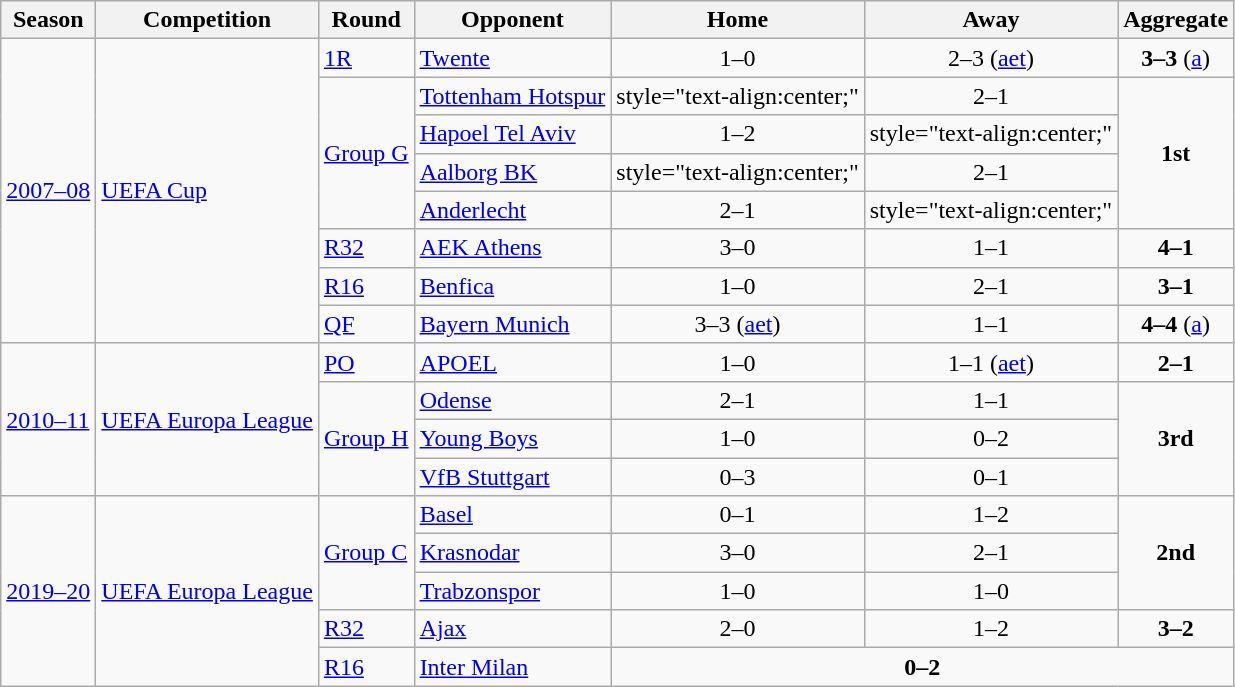<table class="wikitable" style="text-align:left;">
<tr>
<th>Season</th>
<th>Competition</th>
<th>Round</th>
<th>Opponent</th>
<th>Home</th>
<th>Away</th>
<th>Aggregate</th>
</tr>
<tr>
<td rowspan="8"><a href='#'>2007–08</a></td>
<td rowspan="8"><a href='#'>UEFA Cup</a></td>
<td><a href='#'>1R</a></td>
<td> <a href='#'>Twente</a></td>
<td style="text-align:center;">1–0</td>
<td style="text-align:center;">2–3 (<a href='#'>aet</a>)</td>
<td style="text-align:center;"><strong>3–3</strong> (<a href='#'>a</a>)</td>
</tr>
<tr>
<td rowspan="4"><a href='#'>Group G</a></td>
<td> <a href='#'>Tottenham Hotspur</a></td>
<td>style="text-align:center;" </td>
<td style="text-align:center;">2–1</td>
<td rowspan="4" style="text-align:center;"><strong>1st</strong></td>
</tr>
<tr>
<td> <a href='#'>Hapoel Tel Aviv</a></td>
<td style="text-align:center;">1–2</td>
<td>style="text-align:center;" </td>
</tr>
<tr>
<td> <a href='#'>Aalborg BK</a></td>
<td>style="text-align:center;" </td>
<td style="text-align:center;">2–1</td>
</tr>
<tr>
<td> <a href='#'>Anderlecht</a></td>
<td style="text-align:center;">2–1</td>
<td>style="text-align:center;" </td>
</tr>
<tr>
<td><a href='#'>R32</a></td>
<td> <a href='#'>AEK Athens</a></td>
<td style="text-align:center;">3–0</td>
<td style="text-align:center;">1–1</td>
<td style="text-align:center;"><strong>4–1</strong></td>
</tr>
<tr>
<td><a href='#'>R16</a></td>
<td> <a href='#'>Benfica</a></td>
<td style="text-align:center;">1–0</td>
<td style="text-align:center;">2–1</td>
<td style="text-align:center;"><strong>3–1</strong></td>
</tr>
<tr>
<td><a href='#'>QF</a></td>
<td> <a href='#'>Bayern Munich</a></td>
<td style="text-align:center;">3–3 (<a href='#'>aet</a>)</td>
<td style="text-align:center;">1–1</td>
<td style="text-align:center;"><strong>4–4</strong> (<a href='#'>a</a>)</td>
</tr>
<tr>
<td rowspan="4"><a href='#'>2010–11</a></td>
<td rowspan="4"><a href='#'>UEFA Europa League</a></td>
<td><a href='#'>PO</a></td>
<td> <a href='#'>APOEL</a></td>
<td style="text-align:center;">1–0</td>
<td style="text-align:center;">1–1 (<a href='#'>aet</a>)</td>
<td style="text-align:center;"><strong>2–1</strong></td>
</tr>
<tr>
<td rowspan="3"><a href='#'>Group H</a></td>
<td> <a href='#'>Odense</a></td>
<td style="text-align:center;">2–1</td>
<td style="text-align:center;">1–1</td>
<td rowspan="3" style="text-align:center;"><strong>3rd</strong></td>
</tr>
<tr>
<td> <a href='#'>Young Boys</a></td>
<td style="text-align:center;">1–0</td>
<td style="text-align:center;">0–2</td>
</tr>
<tr>
<td> <a href='#'>VfB Stuttgart</a></td>
<td style="text-align:center;">0–3</td>
<td style="text-align:center;">0–1</td>
</tr>
<tr>
<td rowspan="5"><a href='#'>2019–20</a></td>
<td rowspan="5"><a href='#'>UEFA Europa League</a></td>
<td rowspan="3"><a href='#'>Group C</a></td>
<td> <a href='#'>Basel</a></td>
<td style="text-align:center;">0–1</td>
<td style="text-align:center;">1–2</td>
<td rowspan="3" style="text-align:center;"><strong>2nd</strong></td>
</tr>
<tr>
<td> <a href='#'>Krasnodar</a></td>
<td style="text-align:center;">3–0</td>
<td style="text-align:center;">2–1</td>
</tr>
<tr>
<td> <a href='#'>Trabzonspor</a></td>
<td style="text-align:center;">1–0</td>
<td style="text-align:center;">1–0</td>
</tr>
<tr>
<td><a href='#'>R32</a></td>
<td> <a href='#'>Ajax</a></td>
<td style="text-align:center;">2–0</td>
<td style="text-align:center;">1–2</td>
<td style="text-align:center;"><strong>3–2</strong></td>
</tr>
<tr>
<td><a href='#'>R16</a></td>
<td> <a href='#'>Inter Milan</a></td>
<td colspan="3" style="text-align:center;"><strong>0–2</strong></td>
</tr>
</table>
